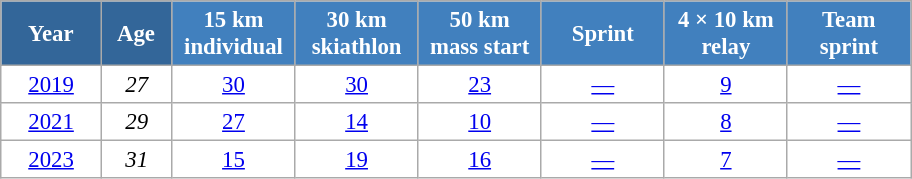<table class="wikitable" style="font-size:95%; text-align:center; border:grey solid 1px; border-collapse:collapse; background:#ffffff;">
<tr>
<th style="background-color:#369; color:white; width:60px;"> Year </th>
<th style="background-color:#369; color:white; width:40px;"> Age </th>
<th style="background-color:#4180be; color:white; width:75px;"> 15 km <br> individual </th>
<th style="background-color:#4180be; color:white; width:75px;"> 30 km <br> skiathlon </th>
<th style="background-color:#4180be; color:white; width:75px;"> 50 km <br> mass start </th>
<th style="background-color:#4180be; color:white; width:75px;"> Sprint </th>
<th style="background-color:#4180be; color:white; width:75px;"> 4 × 10 km <br> relay </th>
<th style="background-color:#4180be; color:white; width:75px;"> Team <br> sprint </th>
</tr>
<tr>
<td><a href='#'>2019</a></td>
<td><em>27</em></td>
<td><a href='#'>30</a></td>
<td><a href='#'>30</a></td>
<td><a href='#'>23</a></td>
<td><a href='#'>—</a></td>
<td><a href='#'>9</a></td>
<td><a href='#'>—</a></td>
</tr>
<tr>
<td><a href='#'>2021</a></td>
<td><em>29</em></td>
<td><a href='#'>27</a></td>
<td><a href='#'>14</a></td>
<td><a href='#'>10</a></td>
<td><a href='#'>—</a></td>
<td><a href='#'>8</a></td>
<td><a href='#'>—</a></td>
</tr>
<tr>
<td><a href='#'>2023</a></td>
<td><em>31</em></td>
<td><a href='#'>15</a></td>
<td><a href='#'>19</a></td>
<td><a href='#'>16</a></td>
<td><a href='#'>—</a></td>
<td><a href='#'>7</a></td>
<td><a href='#'>—</a></td>
</tr>
</table>
